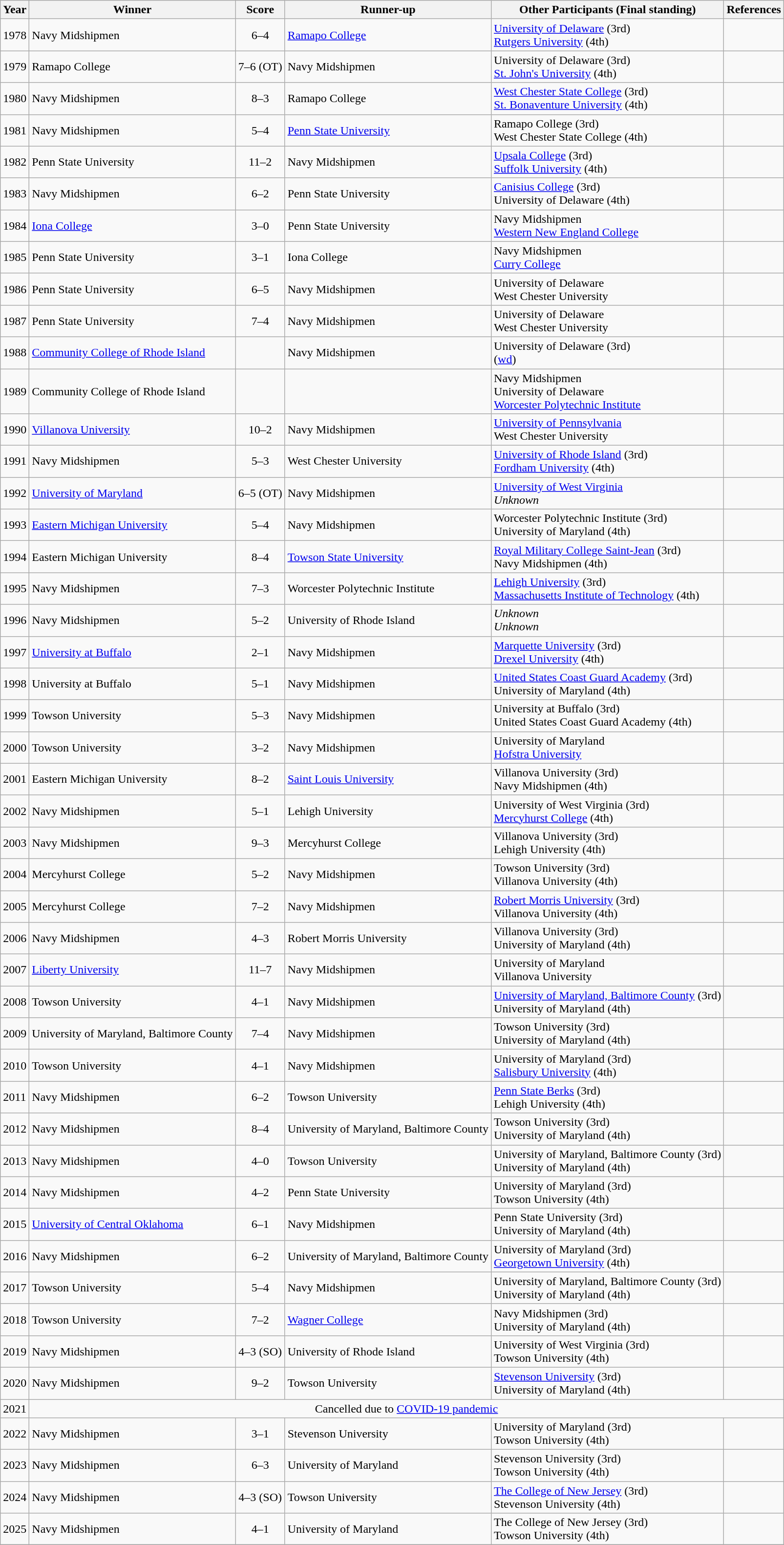<table class="wikitable">
<tr>
<th>Year</th>
<th>Winner</th>
<th>Score</th>
<th>Runner-up</th>
<th>Other Participants (Final standing)</th>
<th>References</th>
</tr>
<tr>
<td>1978</td>
<td>Navy Midshipmen</td>
<td align=center>6–4</td>
<td><a href='#'>Ramapo College</a></td>
<td><a href='#'>University of Delaware</a> (3rd)<br><a href='#'>Rutgers University</a> (4th)</td>
<td></td>
</tr>
<tr>
<td>1979</td>
<td>Ramapo College</td>
<td align=center>7–6 (OT)</td>
<td>Navy Midshipmen</td>
<td>University of Delaware (3rd)<br><a href='#'>St. John's University</a> (4th)</td>
<td></td>
</tr>
<tr>
<td>1980</td>
<td>Navy Midshipmen</td>
<td align=center>8–3</td>
<td>Ramapo College</td>
<td><a href='#'>West Chester State College</a> (3rd)<br><a href='#'>St. Bonaventure University</a> (4th)</td>
<td></td>
</tr>
<tr>
<td>1981</td>
<td>Navy Midshipmen</td>
<td align=center>5–4</td>
<td><a href='#'>Penn State University</a></td>
<td>Ramapo College (3rd)<br>West Chester State College (4th)</td>
<td></td>
</tr>
<tr>
<td>1982</td>
<td>Penn State University</td>
<td align=center>11–2</td>
<td>Navy Midshipmen</td>
<td><a href='#'>Upsala College</a> (3rd)<br><a href='#'>Suffolk University</a> (4th)</td>
<td></td>
</tr>
<tr>
<td>1983</td>
<td>Navy Midshipmen</td>
<td align=center>6–2</td>
<td>Penn State University</td>
<td><a href='#'>Canisius College</a> (3rd)<br>University of Delaware (4th)</td>
<td></td>
</tr>
<tr>
<td>1984</td>
<td><a href='#'>Iona College</a></td>
<td align=center>3–0</td>
<td>Penn State University</td>
<td>Navy Midshipmen<br><a href='#'>Western New England College</a></td>
<td></td>
</tr>
<tr>
<td>1985</td>
<td>Penn State University</td>
<td align=center>3–1</td>
<td>Iona College</td>
<td>Navy Midshipmen<br><a href='#'>Curry College</a></td>
<td></td>
</tr>
<tr>
<td>1986</td>
<td>Penn State University</td>
<td align=center>6–5</td>
<td>Navy Midshipmen</td>
<td>University of Delaware<br>West Chester University</td>
<td></td>
</tr>
<tr>
<td>1987</td>
<td>Penn State University</td>
<td align=center>7–4</td>
<td>Navy Midshipmen</td>
<td>University of Delaware<br>West Chester University</td>
<td></td>
</tr>
<tr>
<td>1988</td>
<td><a href='#'>Community College of Rhode Island</a></td>
<td align=center></td>
<td>Navy Midshipmen</td>
<td>University of Delaware (3rd)<br> (<a href='#'>wd</a>)</td>
<td></td>
</tr>
<tr>
<td>1989</td>
<td>Community College of Rhode Island</td>
<td align=center></td>
<td></td>
<td>Navy Midshipmen<br>University of Delaware<br><a href='#'>Worcester Polytechnic Institute</a></td>
<td></td>
</tr>
<tr>
<td>1990</td>
<td><a href='#'>Villanova University</a></td>
<td align=center>10–2</td>
<td>Navy Midshipmen</td>
<td><a href='#'>University of Pennsylvania</a><br>West Chester University</td>
<td></td>
</tr>
<tr>
<td>1991</td>
<td>Navy Midshipmen</td>
<td align=center>5–3</td>
<td>West Chester University</td>
<td><a href='#'>University of Rhode Island</a> (3rd)<br><a href='#'>Fordham University</a> (4th)</td>
<td></td>
</tr>
<tr>
<td>1992</td>
<td><a href='#'>University of Maryland</a></td>
<td align=center>6–5 (OT)</td>
<td>Navy Midshipmen</td>
<td><a href='#'>University of West Virginia</a><br><em>Unknown</em></td>
<td></td>
</tr>
<tr>
<td>1993</td>
<td><a href='#'>Eastern Michigan University</a></td>
<td align=center>5–4</td>
<td>Navy Midshipmen</td>
<td>Worcester Polytechnic Institute (3rd)<br>University of Maryland (4th)</td>
<td></td>
</tr>
<tr>
<td>1994</td>
<td>Eastern Michigan University</td>
<td align=center>8–4</td>
<td><a href='#'>Towson State University</a></td>
<td><a href='#'>Royal Military College Saint-Jean</a> (3rd)<br>Navy Midshipmen (4th)</td>
<td></td>
</tr>
<tr>
<td>1995</td>
<td>Navy Midshipmen</td>
<td align=center>7–3</td>
<td>Worcester Polytechnic Institute</td>
<td><a href='#'>Lehigh University</a> (3rd)<br><a href='#'>Massachusetts Institute of Technology</a> (4th)</td>
<td></td>
</tr>
<tr>
<td>1996</td>
<td>Navy Midshipmen</td>
<td align=center>5–2</td>
<td>University of Rhode Island</td>
<td><em>Unknown</em><br><em>Unknown</em></td>
<td></td>
</tr>
<tr>
<td>1997</td>
<td><a href='#'>University at Buffalo</a></td>
<td align=center>2–1</td>
<td>Navy Midshipmen</td>
<td><a href='#'>Marquette University</a> (3rd)<br><a href='#'>Drexel University</a> (4th)</td>
<td></td>
</tr>
<tr>
<td>1998</td>
<td>University at Buffalo</td>
<td align=center>5–1</td>
<td>Navy Midshipmen</td>
<td><a href='#'>United States Coast Guard Academy</a> (3rd)<br>University of Maryland (4th)</td>
<td></td>
</tr>
<tr>
<td>1999</td>
<td>Towson University</td>
<td align=center>5–3</td>
<td>Navy Midshipmen</td>
<td>University at Buffalo (3rd)<br>United States Coast Guard Academy (4th)</td>
<td></td>
</tr>
<tr>
<td>2000</td>
<td>Towson University</td>
<td align=center>3–2</td>
<td>Navy Midshipmen</td>
<td>University of Maryland<br><a href='#'>Hofstra University</a></td>
<td></td>
</tr>
<tr>
<td>2001</td>
<td>Eastern Michigan University</td>
<td align=center>8–2</td>
<td><a href='#'>Saint Louis University</a></td>
<td>Villanova University (3rd)<br>Navy Midshipmen (4th)</td>
<td></td>
</tr>
<tr>
<td>2002</td>
<td>Navy Midshipmen</td>
<td align=center>5–1</td>
<td>Lehigh University</td>
<td>University of West Virginia (3rd)<br><a href='#'>Mercyhurst College</a> (4th)</td>
<td></td>
</tr>
<tr>
<td>2003</td>
<td>Navy Midshipmen</td>
<td align=center>9–3</td>
<td>Mercyhurst College</td>
<td>Villanova University (3rd)<br>Lehigh University (4th)</td>
<td></td>
</tr>
<tr>
<td>2004</td>
<td>Mercyhurst College</td>
<td align=center>5–2</td>
<td>Navy Midshipmen</td>
<td>Towson University (3rd)<br>Villanova University (4th)</td>
<td></td>
</tr>
<tr>
<td>2005</td>
<td>Mercyhurst College</td>
<td align=center>7–2</td>
<td>Navy Midshipmen</td>
<td><a href='#'>Robert Morris University</a> (3rd)<br>Villanova University (4th)</td>
<td></td>
</tr>
<tr>
<td>2006</td>
<td>Navy Midshipmen</td>
<td align=center>4–3</td>
<td>Robert Morris University</td>
<td>Villanova University (3rd)<br>University of Maryland (4th)</td>
<td></td>
</tr>
<tr>
<td>2007</td>
<td><a href='#'>Liberty University</a></td>
<td align=center>11–7</td>
<td>Navy Midshipmen</td>
<td>University of Maryland<br>Villanova University</td>
<td></td>
</tr>
<tr>
<td>2008</td>
<td>Towson University</td>
<td align=center>4–1</td>
<td>Navy Midshipmen</td>
<td><a href='#'>University of Maryland, Baltimore County</a> (3rd)<br>University of Maryland (4th)</td>
<td></td>
</tr>
<tr>
<td>2009</td>
<td>University of Maryland, Baltimore County</td>
<td align=center>7–4</td>
<td>Navy Midshipmen</td>
<td>Towson University (3rd)<br>University of Maryland (4th)</td>
<td></td>
</tr>
<tr>
<td>2010</td>
<td>Towson University</td>
<td align=center>4–1</td>
<td>Navy Midshipmen</td>
<td>University of Maryland (3rd)<br><a href='#'>Salisbury University</a> (4th)</td>
<td></td>
</tr>
<tr>
<td>2011</td>
<td>Navy Midshipmen</td>
<td align=center>6–2</td>
<td>Towson University</td>
<td><a href='#'>Penn State Berks</a> (3rd)<br>Lehigh University (4th)</td>
<td></td>
</tr>
<tr>
<td>2012</td>
<td>Navy Midshipmen</td>
<td align=center>8–4</td>
<td>University of Maryland, Baltimore County</td>
<td>Towson University (3rd)<br>University of Maryland (4th)</td>
<td></td>
</tr>
<tr>
<td>2013</td>
<td>Navy Midshipmen</td>
<td align=center>4–0</td>
<td>Towson University</td>
<td>University of Maryland, Baltimore County (3rd)<br>University of Maryland (4th)</td>
<td></td>
</tr>
<tr>
<td>2014</td>
<td>Navy Midshipmen</td>
<td align=center>4–2</td>
<td>Penn State University</td>
<td>University of Maryland (3rd)<br>Towson University (4th)</td>
<td></td>
</tr>
<tr>
<td>2015</td>
<td><a href='#'>University of Central Oklahoma</a></td>
<td align=center>6–1</td>
<td>Navy Midshipmen</td>
<td>Penn State University (3rd)<br>University of Maryland (4th)</td>
<td></td>
</tr>
<tr>
<td>2016</td>
<td>Navy Midshipmen</td>
<td align=center>6–2</td>
<td>University of Maryland, Baltimore County</td>
<td>University of Maryland (3rd)<br><a href='#'>Georgetown University</a> (4th)</td>
<td></td>
</tr>
<tr>
<td>2017</td>
<td>Towson University</td>
<td align=center>5–4</td>
<td>Navy Midshipmen</td>
<td>University of Maryland, Baltimore County (3rd)<br>University of Maryland (4th)</td>
<td></td>
</tr>
<tr>
<td>2018</td>
<td>Towson University</td>
<td align=center>7–2</td>
<td><a href='#'>Wagner College</a></td>
<td>Navy Midshipmen (3rd)<br>University of Maryland (4th)</td>
<td></td>
</tr>
<tr>
<td>2019</td>
<td>Navy Midshipmen</td>
<td align=center>4–3 (SO)</td>
<td>University of Rhode Island</td>
<td>University of West Virginia (3rd)<br>Towson University (4th)</td>
<td> </td>
</tr>
<tr>
<td>2020</td>
<td>Navy Midshipmen</td>
<td align=center>9–2</td>
<td>Towson University</td>
<td><a href='#'>Stevenson University</a> (3rd)<br>University of Maryland (4th)</td>
<td></td>
</tr>
<tr>
<td>2021</td>
<td align=center colspan=5>Cancelled due to <a href='#'>COVID-19 pandemic</a></td>
</tr>
<tr>
<td>2022</td>
<td>Navy Midshipmen</td>
<td align=center>3–1</td>
<td>Stevenson University</td>
<td>University of Maryland (3rd)<br>Towson University (4th)</td>
<td></td>
</tr>
<tr>
<td>2023</td>
<td>Navy Midshipmen</td>
<td align=center>6–3</td>
<td>University of Maryland</td>
<td>Stevenson University (3rd)<br>Towson University (4th)</td>
<td></td>
</tr>
<tr>
<td>2024</td>
<td>Navy Midshipmen</td>
<td align=center>4–3 (SO)</td>
<td>Towson University</td>
<td><a href='#'>The College of New Jersey</a> (3rd)<br>Stevenson University (4th)</td>
<td></td>
</tr>
<tr>
<td>2025</td>
<td>Navy Midshipmen</td>
<td align=center>4–1</td>
<td>University of Maryland</td>
<td>The College of New Jersey (3rd)<br>Towson University (4th)</td>
<td></td>
</tr>
<tr>
</tr>
</table>
